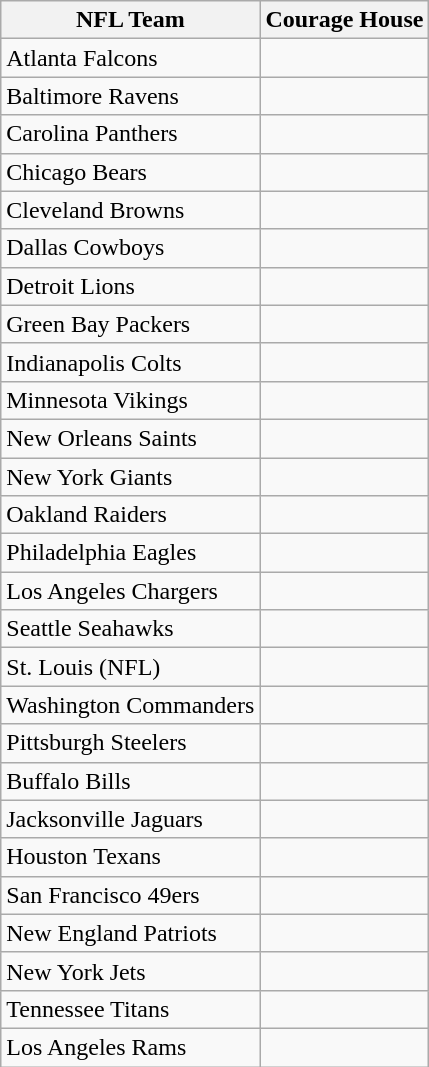<table class="wikitable">
<tr>
<th>NFL Team</th>
<th>Courage House</th>
</tr>
<tr>
<td>Atlanta Falcons</td>
<td></td>
</tr>
<tr>
<td>Baltimore Ravens</td>
<td></td>
</tr>
<tr>
<td>Carolina Panthers</td>
<td></td>
</tr>
<tr>
<td>Chicago Bears</td>
<td></td>
</tr>
<tr>
<td>Cleveland Browns</td>
<td></td>
</tr>
<tr>
<td>Dallas Cowboys</td>
<td></td>
</tr>
<tr>
<td>Detroit Lions</td>
<td></td>
</tr>
<tr>
<td>Green Bay Packers</td>
<td></td>
</tr>
<tr>
<td>Indianapolis Colts</td>
<td></td>
</tr>
<tr>
<td>Minnesota Vikings</td>
<td></td>
</tr>
<tr>
<td>New Orleans Saints</td>
<td></td>
</tr>
<tr>
<td>New York Giants</td>
<td></td>
</tr>
<tr>
<td>Oakland Raiders</td>
<td></td>
</tr>
<tr>
<td>Philadelphia Eagles</td>
<td></td>
</tr>
<tr>
<td>Los Angeles Chargers</td>
<td></td>
</tr>
<tr>
<td>Seattle Seahawks</td>
<td></td>
</tr>
<tr>
<td>St. Louis (NFL)</td>
<td></td>
</tr>
<tr>
<td>Washington Commanders</td>
<td></td>
</tr>
<tr>
<td>Pittsburgh Steelers</td>
<td></td>
</tr>
<tr>
<td>Buffalo Bills</td>
<td></td>
</tr>
<tr>
<td>Jacksonville Jaguars</td>
<td></td>
</tr>
<tr>
<td>Houston Texans</td>
<td></td>
</tr>
<tr>
<td>San Francisco 49ers</td>
<td></td>
</tr>
<tr>
<td>New England Patriots</td>
<td></td>
</tr>
<tr>
<td>New York Jets</td>
<td></td>
</tr>
<tr>
<td>Tennessee Titans</td>
<td></td>
</tr>
<tr>
<td>Los Angeles Rams</td>
<td></td>
</tr>
</table>
